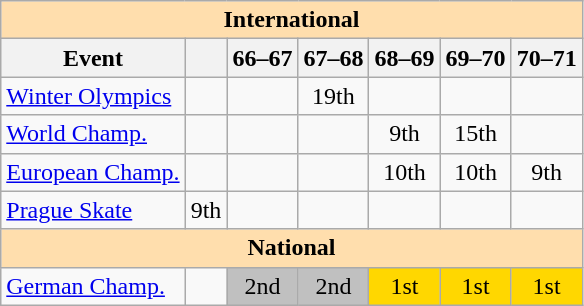<table class="wikitable" style="text-align:center">
<tr>
<th style="background-color: #ffdead; " colspan=7 align=center>International</th>
</tr>
<tr>
<th>Event</th>
<th> <br></th>
<th>66–67 <br></th>
<th>67–68 <br></th>
<th>68–69 <br></th>
<th>69–70 <br></th>
<th>70–71 <br></th>
</tr>
<tr>
<td align=left><a href='#'>Winter Olympics</a></td>
<td></td>
<td></td>
<td>19th</td>
<td></td>
<td></td>
<td></td>
</tr>
<tr>
<td align=left><a href='#'>World Champ.</a></td>
<td></td>
<td></td>
<td></td>
<td>9th</td>
<td>15th</td>
<td></td>
</tr>
<tr>
<td align=left><a href='#'>European Champ.</a></td>
<td></td>
<td></td>
<td></td>
<td>10th</td>
<td>10th</td>
<td>9th</td>
</tr>
<tr>
<td align=left><a href='#'>Prague Skate</a></td>
<td>9th</td>
<td></td>
<td></td>
<td></td>
<td></td>
<td></td>
</tr>
<tr>
<th style="background-color: #ffdead; " colspan=7 align=center>National</th>
</tr>
<tr>
<td align=left><a href='#'>German Champ.</a></td>
<td></td>
<td bgcolor=silver>2nd</td>
<td bgcolor=silver>2nd</td>
<td bgcolor=gold>1st</td>
<td bgcolor=gold>1st</td>
<td bgcolor=gold>1st</td>
</tr>
</table>
